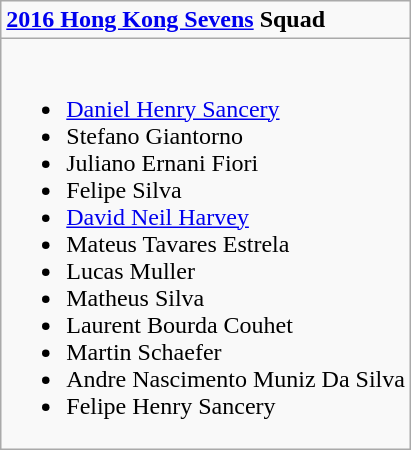<table class="wikitable collapsible collapsed">
<tr>
<td><strong><a href='#'>2016 Hong Kong Sevens</a> Squad</strong></td>
</tr>
<tr>
<td><br><ul><li><a href='#'>Daniel Henry Sancery</a></li><li>Stefano Giantorno</li><li>Juliano Ernani Fiori</li><li>Felipe Silva</li><li><a href='#'>David Neil Harvey</a></li><li>Mateus Tavares Estrela</li><li>Lucas Muller</li><li>Matheus Silva</li><li>Laurent Bourda Couhet</li><li>Martin Schaefer</li><li>Andre Nascimento Muniz Da Silva</li><li>Felipe Henry Sancery</li></ul></td>
</tr>
</table>
